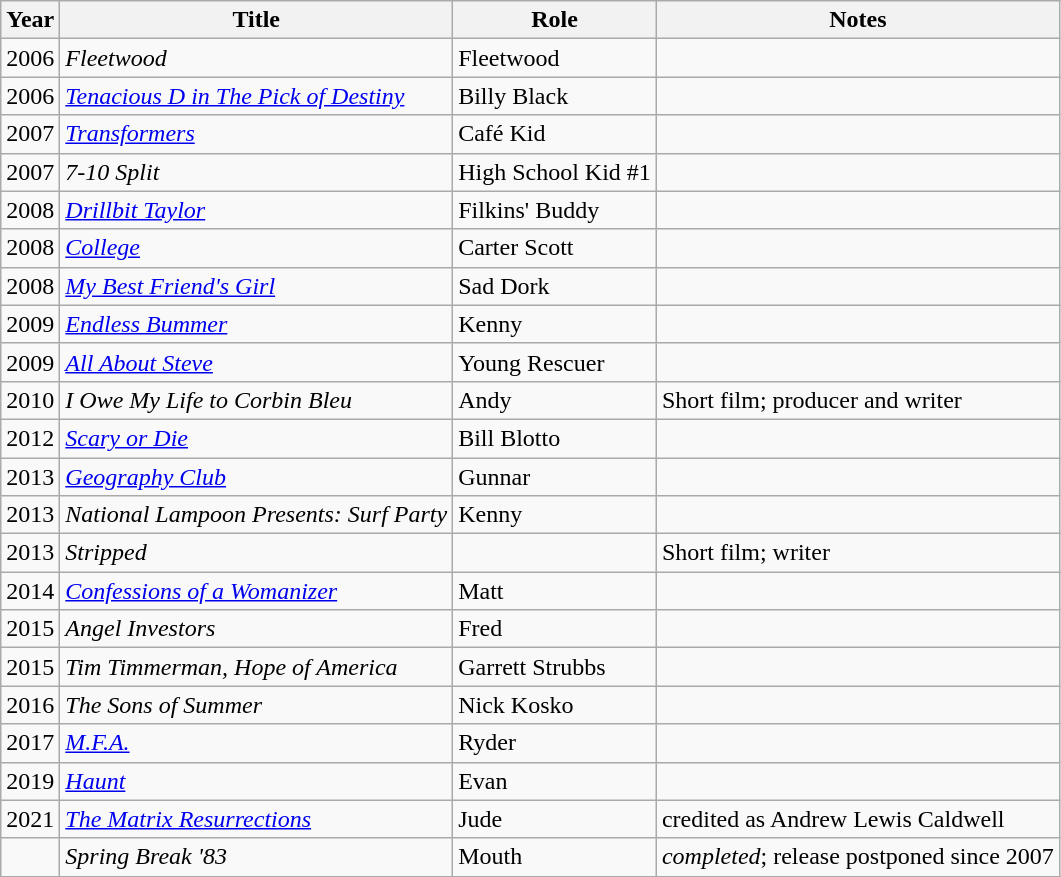<table class="wikitable sortable">
<tr>
<th>Year</th>
<th>Title</th>
<th>Role</th>
<th class="unsortable">Notes</th>
</tr>
<tr>
<td>2006</td>
<td><em>Fleetwood</em></td>
<td>Fleetwood</td>
<td></td>
</tr>
<tr>
<td>2006</td>
<td><em><a href='#'>Tenacious D in The Pick of Destiny</a></em></td>
<td>Billy Black</td>
<td></td>
</tr>
<tr>
<td>2007</td>
<td><em><a href='#'>Transformers</a></em></td>
<td>Café Kid</td>
<td></td>
</tr>
<tr>
<td>2007</td>
<td><em>7-10 Split</em></td>
<td>High School Kid #1</td>
<td></td>
</tr>
<tr>
<td>2008</td>
<td><em><a href='#'>Drillbit Taylor</a></em></td>
<td>Filkins' Buddy</td>
<td></td>
</tr>
<tr>
<td>2008</td>
<td><em><a href='#'>College</a></em></td>
<td>Carter Scott</td>
<td></td>
</tr>
<tr>
<td>2008</td>
<td><em><a href='#'>My Best Friend's Girl</a></em></td>
<td>Sad Dork</td>
<td></td>
</tr>
<tr>
<td>2009</td>
<td><em><a href='#'>Endless Bummer</a></em></td>
<td>Kenny</td>
<td></td>
</tr>
<tr>
<td>2009</td>
<td><em><a href='#'>All About Steve</a></em></td>
<td>Young Rescuer</td>
<td></td>
</tr>
<tr>
<td>2010</td>
<td><em>I Owe My Life to Corbin Bleu</em></td>
<td>Andy</td>
<td>Short film; producer and writer</td>
</tr>
<tr>
<td>2012</td>
<td><em><a href='#'>Scary or Die</a></em></td>
<td>Bill Blotto</td>
<td></td>
</tr>
<tr>
<td>2013</td>
<td><em><a href='#'>Geography Club</a></em></td>
<td>Gunnar</td>
<td></td>
</tr>
<tr>
<td>2013</td>
<td><em>National Lampoon Presents: Surf Party</em></td>
<td>Kenny</td>
<td></td>
</tr>
<tr>
<td>2013</td>
<td><em>Stripped</em></td>
<td></td>
<td>Short film; writer</td>
</tr>
<tr>
<td>2014</td>
<td><em><a href='#'>Confessions of a Womanizer</a></em></td>
<td>Matt</td>
<td></td>
</tr>
<tr>
<td>2015</td>
<td><em>Angel Investors</em></td>
<td>Fred</td>
<td></td>
</tr>
<tr>
<td>2015</td>
<td><em>Tim Timmerman, Hope of America</em></td>
<td>Garrett Strubbs</td>
<td></td>
</tr>
<tr>
<td>2016</td>
<td><em>The Sons of Summer</em></td>
<td>Nick Kosko</td>
<td></td>
</tr>
<tr>
<td>2017</td>
<td><em><a href='#'>M.F.A.</a></em></td>
<td>Ryder</td>
<td></td>
</tr>
<tr>
<td>2019</td>
<td><em><a href='#'>Haunt</a></em></td>
<td>Evan</td>
<td></td>
</tr>
<tr>
<td>2021</td>
<td><em><a href='#'>The Matrix Resurrections</a></em></td>
<td>Jude</td>
<td>credited as Andrew Lewis Caldwell</td>
</tr>
<tr>
<td></td>
<td><em>Spring Break '83</em></td>
<td>Mouth</td>
<td><em>completed</em>; release postponed since 2007</td>
</tr>
</table>
